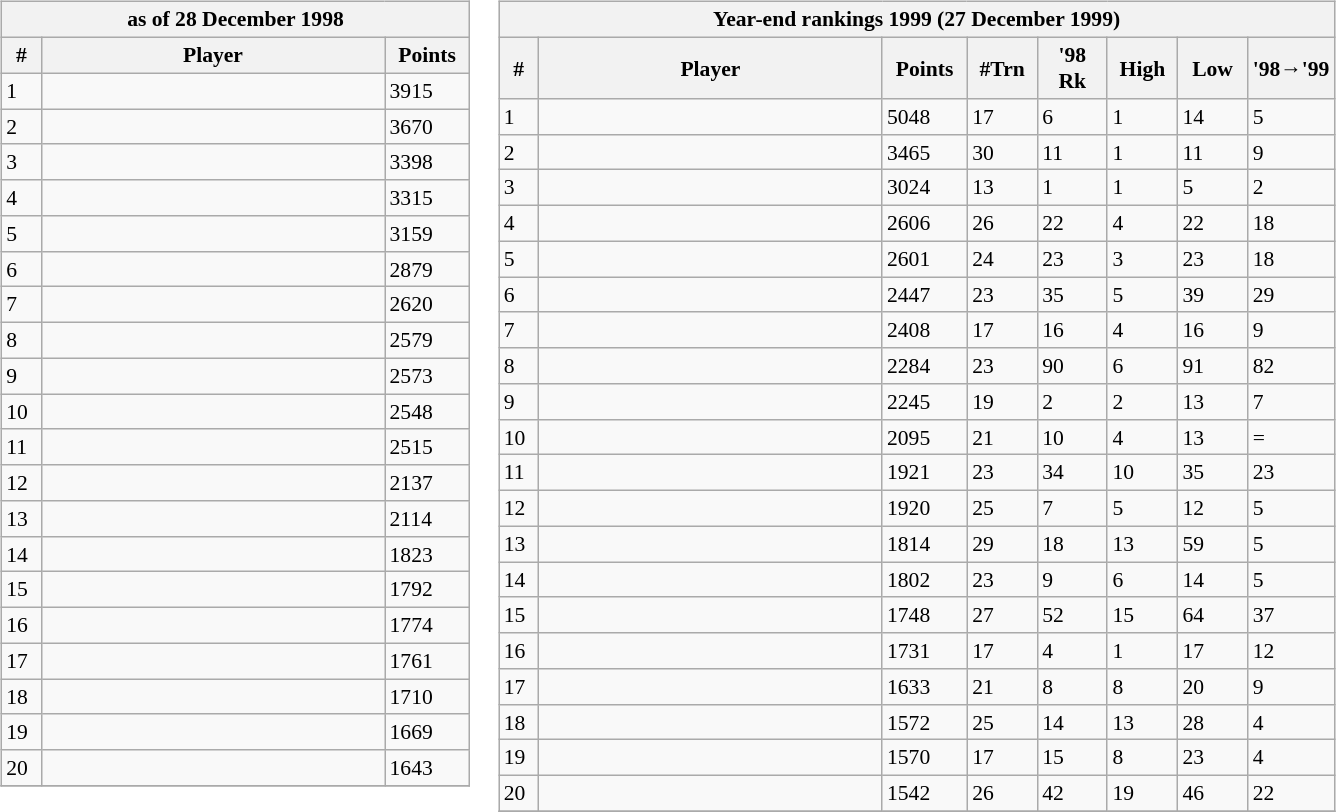<table>
<tr valign="top" align="center">
<td><br><table class="wikitable" style="font-size:90%">
<tr>
<th colspan="3">as of 28 December 1998</th>
</tr>
<tr>
<th width="20">#</th>
<th width="222">Player</th>
<th width="50">Points</th>
</tr>
<tr>
<td>1</td>
<td align="left"></td>
<td>3915</td>
</tr>
<tr>
<td>2</td>
<td align="left"></td>
<td>3670</td>
</tr>
<tr>
<td>3</td>
<td align="left"></td>
<td>3398</td>
</tr>
<tr>
<td>4</td>
<td align="left"></td>
<td>3315</td>
</tr>
<tr>
<td>5</td>
<td align="left"></td>
<td>3159</td>
</tr>
<tr>
<td>6</td>
<td align="left"></td>
<td>2879</td>
</tr>
<tr>
<td>7</td>
<td align="left"></td>
<td>2620</td>
</tr>
<tr>
<td>8</td>
<td align="left"></td>
<td>2579</td>
</tr>
<tr>
<td>9</td>
<td align="left"></td>
<td>2573</td>
</tr>
<tr>
<td>10</td>
<td align="left"></td>
<td>2548</td>
</tr>
<tr>
<td>11</td>
<td align="left"></td>
<td>2515</td>
</tr>
<tr>
<td>12</td>
<td align="left"></td>
<td>2137</td>
</tr>
<tr>
<td>13</td>
<td align="left"></td>
<td>2114</td>
</tr>
<tr>
<td>14</td>
<td align="left"></td>
<td>1823</td>
</tr>
<tr>
<td>15</td>
<td align="left"></td>
<td>1792</td>
</tr>
<tr>
<td>16</td>
<td align="left"></td>
<td>1774</td>
</tr>
<tr>
<td>17</td>
<td align="left"></td>
<td>1761</td>
</tr>
<tr>
<td>18</td>
<td align="left"></td>
<td>1710</td>
</tr>
<tr>
<td>19</td>
<td align="left"></td>
<td>1669</td>
</tr>
<tr>
<td>20</td>
<td align="left"></td>
<td>1643</td>
</tr>
<tr>
</tr>
</table>
</td>
<td><br><table class="wikitable" style="font-size:90%">
<tr>
<th colspan="8">Year-end rankings 1999 (27 December 1999)</th>
</tr>
<tr>
<th width="20">#</th>
<th width="222">Player</th>
<th width="50">Points</th>
<th width="40">#Trn</th>
<th width="40">'98 Rk</th>
<th width="40">High</th>
<th width="40">Low</th>
<th width="50">'98→'99</th>
</tr>
<tr>
<td>1</td>
<td align="left"></td>
<td>5048</td>
<td>17</td>
<td>6</td>
<td>1</td>
<td>14</td>
<td> 5</td>
</tr>
<tr>
<td>2</td>
<td align="left"></td>
<td>3465</td>
<td>30</td>
<td>11</td>
<td>1</td>
<td>11</td>
<td> 9</td>
</tr>
<tr>
<td>3</td>
<td align="left"></td>
<td>3024</td>
<td>13</td>
<td>1</td>
<td>1</td>
<td>5</td>
<td> 2</td>
</tr>
<tr>
<td>4</td>
<td align="left"></td>
<td>2606</td>
<td>26</td>
<td>22</td>
<td>4</td>
<td>22</td>
<td> 18</td>
</tr>
<tr>
<td>5</td>
<td align="left"></td>
<td>2601</td>
<td>24</td>
<td>23</td>
<td>3</td>
<td>23</td>
<td> 18</td>
</tr>
<tr>
<td>6</td>
<td align="left"></td>
<td>2447</td>
<td>23</td>
<td>35</td>
<td>5</td>
<td>39</td>
<td> 29</td>
</tr>
<tr>
<td>7</td>
<td align="left"></td>
<td>2408</td>
<td>17</td>
<td>16</td>
<td>4</td>
<td>16</td>
<td> 9</td>
</tr>
<tr>
<td>8</td>
<td align="left"></td>
<td>2284</td>
<td>23</td>
<td>90</td>
<td>6</td>
<td>91</td>
<td> 82</td>
</tr>
<tr>
<td>9</td>
<td align="left"></td>
<td>2245</td>
<td>19</td>
<td>2</td>
<td>2</td>
<td>13</td>
<td> 7</td>
</tr>
<tr>
<td>10</td>
<td align="left"></td>
<td>2095</td>
<td>21</td>
<td>10</td>
<td>4</td>
<td>13</td>
<td> =</td>
</tr>
<tr>
<td>11</td>
<td align="left"></td>
<td>1921</td>
<td>23</td>
<td>34</td>
<td>10</td>
<td>35</td>
<td> 23</td>
</tr>
<tr>
<td>12</td>
<td align="left"></td>
<td>1920</td>
<td>25</td>
<td>7</td>
<td>5</td>
<td>12</td>
<td> 5</td>
</tr>
<tr>
<td>13</td>
<td align="left"></td>
<td>1814</td>
<td>29</td>
<td>18</td>
<td>13</td>
<td>59</td>
<td> 5</td>
</tr>
<tr>
<td>14</td>
<td align="left"></td>
<td>1802</td>
<td>23</td>
<td>9</td>
<td>6</td>
<td>14</td>
<td> 5</td>
</tr>
<tr>
<td>15</td>
<td align="left"></td>
<td>1748</td>
<td>27</td>
<td>52</td>
<td>15</td>
<td>64</td>
<td> 37</td>
</tr>
<tr>
<td>16</td>
<td align="left"></td>
<td>1731</td>
<td>17</td>
<td>4</td>
<td>1</td>
<td>17</td>
<td> 12</td>
</tr>
<tr>
<td>17</td>
<td align="left"></td>
<td>1633</td>
<td>21</td>
<td>8</td>
<td>8</td>
<td>20</td>
<td> 9</td>
</tr>
<tr>
<td>18</td>
<td align="left"></td>
<td>1572</td>
<td>25</td>
<td>14</td>
<td>13</td>
<td>28</td>
<td> 4</td>
</tr>
<tr>
<td>19</td>
<td align="left"></td>
<td>1570</td>
<td>17</td>
<td>15</td>
<td>8</td>
<td>23</td>
<td> 4</td>
</tr>
<tr>
<td>20</td>
<td align="left"></td>
<td>1542</td>
<td>26</td>
<td>42</td>
<td>19</td>
<td>46</td>
<td> 22</td>
</tr>
<tr>
</tr>
</table>
</td>
<td></td>
</tr>
<tr>
</tr>
</table>
